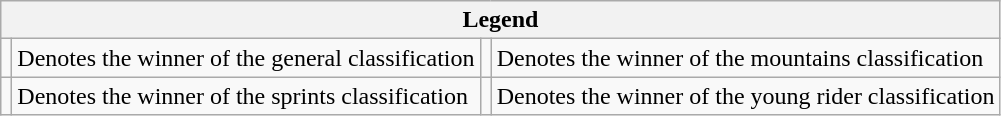<table class="wikitable">
<tr>
<th colspan="4">Legend</th>
</tr>
<tr>
<td></td>
<td>Denotes the winner of the general classification</td>
<td></td>
<td>Denotes the winner of the mountains classification</td>
</tr>
<tr>
<td></td>
<td>Denotes the winner of the sprints classification</td>
<td></td>
<td>Denotes the winner of the young rider classification</td>
</tr>
</table>
